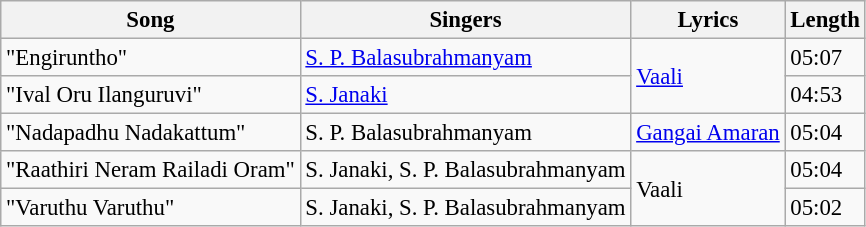<table class="wikitable" style="font-size:95%;">
<tr>
<th>Song</th>
<th>Singers</th>
<th>Lyrics</th>
<th>Length</th>
</tr>
<tr>
<td>"Engiruntho"</td>
<td><a href='#'>S. P. Balasubrahmanyam</a></td>
<td rowspan=2><a href='#'>Vaali</a></td>
<td>05:07</td>
</tr>
<tr>
<td>"Ival Oru Ilanguruvi"</td>
<td><a href='#'>S. Janaki</a></td>
<td>04:53</td>
</tr>
<tr>
<td>"Nadapadhu Nadakattum"</td>
<td>S. P. Balasubrahmanyam</td>
<td><a href='#'>Gangai Amaran</a></td>
<td>05:04</td>
</tr>
<tr>
<td>"Raathiri Neram Railadi Oram"</td>
<td>S. Janaki, S. P. Balasubrahmanyam</td>
<td rowspan=2>Vaali</td>
<td>05:04</td>
</tr>
<tr>
<td>"Varuthu Varuthu"</td>
<td>S. Janaki, S. P. Balasubrahmanyam</td>
<td>05:02</td>
</tr>
</table>
